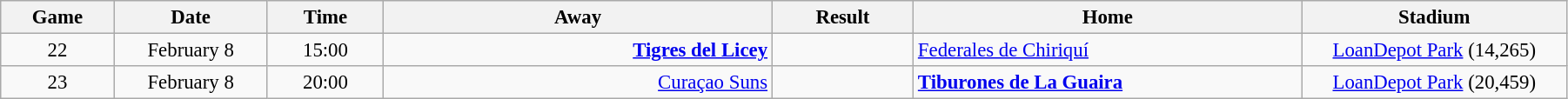<table class="wikitable" style="font-size:95%; text-align: center; width: 95%;">
<tr>
<th width="30">Game</th>
<th width="50">Date</th>
<th width="40">Time</th>
<th width="150">Away</th>
<th width="50">Result</th>
<th width="150">Home</th>
<th width="100">Stadium</th>
</tr>
<tr align=center>
<td>22</td>
<td>February 8</td>
<td>15:00</td>
<td align=right><strong><a href='#'>Tigres del Licey</a> </strong></td>
<td><strong></strong></td>
<td align=left> <a href='#'>Federales de Chiriquí</a></td>
<td><a href='#'>LoanDepot Park</a> (14,265)</td>
</tr>
<tr align=center>
<td>23</td>
<td>February 8</td>
<td>20:00</td>
<td align=right><a href='#'>Curaçao Suns</a> </td>
<td><strong></strong></td>
<td align=left><strong> <a href='#'>Tiburones de La Guaira</a></strong></td>
<td><a href='#'>LoanDepot Park</a> (20,459)</td>
</tr>
</table>
